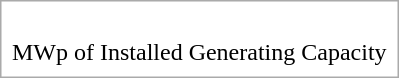<table style="border:solid 1px #aaa;" cellpadding="7" cellspacing="0">
<tr>
<td><br>MWp of Installed Generating Capacity</td>
</tr>
</table>
